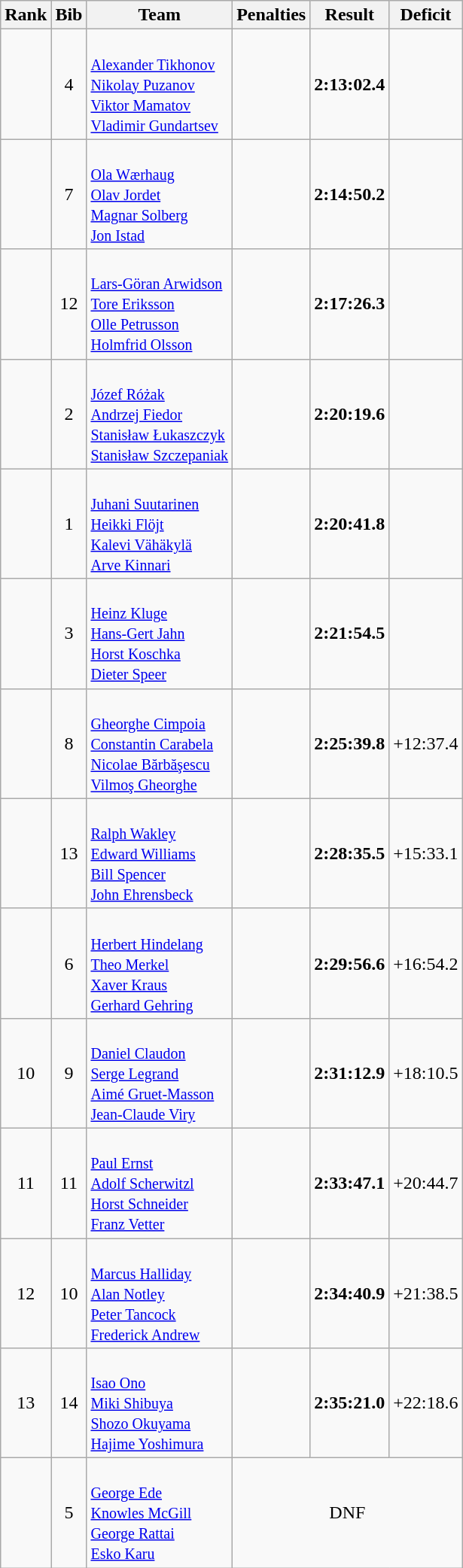<table class="wikitable sortable" style="text-align:center">
<tr>
<th>Rank</th>
<th>Bib</th>
<th>Team</th>
<th>Penalties</th>
<th>Result</th>
<th>Deficit</th>
</tr>
<tr>
<td></td>
<td>4</td>
<td align="left"><br><small> <a href='#'>Alexander Tikhonov</a><br><a href='#'>Nikolay Puzanov</a><br><a href='#'>Viktor Mamatov</a><br><a href='#'>Vladimir Gundartsev</a></small></td>
<td></td>
<td><strong>2:13:02.4</strong></td>
<td></td>
</tr>
<tr>
<td></td>
<td>7</td>
<td align="left"><br><small><a href='#'>Ola Wærhaug</a><br><a href='#'>Olav Jordet</a><br><a href='#'>Magnar Solberg</a><br><a href='#'>Jon Istad</a></small></td>
<td></td>
<td><strong>2:14:50.2</strong><br></td>
<td></td>
</tr>
<tr>
<td></td>
<td>12</td>
<td align="left"><br><small><a href='#'>Lars-Göran Arwidson</a><br><a href='#'>Tore Eriksson</a><br><a href='#'>Olle Petrusson</a><br><a href='#'>Holmfrid Olsson</a></small></td>
<td></td>
<td><strong>2:17:26.3</strong></td>
<td></td>
</tr>
<tr>
<td></td>
<td>2</td>
<td align="left"><br><small><a href='#'>Józef Różak</a><br><a href='#'>Andrzej Fiedor</a><br><a href='#'>Stanisław Łukaszczyk</a><br><a href='#'>Stanisław Szczepaniak</a></small></td>
<td></td>
<td><strong>2:20:19.6</strong><br></td>
<td></td>
</tr>
<tr>
<td></td>
<td>1</td>
<td align="left"><br><small><a href='#'>Juhani Suutarinen</a><br><a href='#'>Heikki Flöjt</a><br><a href='#'>Kalevi Vähäkylä</a><br><a href='#'>Arve Kinnari</a></small></td>
<td></td>
<td><strong>2:20:41.8</strong></td>
<td></td>
</tr>
<tr>
<td></td>
<td>3</td>
<td align="left"><br><small> <a href='#'>Heinz Kluge</a><br><a href='#'>Hans-Gert Jahn</a><br><a href='#'>Horst Koschka</a><br><a href='#'>Dieter Speer</a></small></td>
<td></td>
<td><strong>2:21:54.5</strong></td>
<td></td>
</tr>
<tr>
<td></td>
<td>8</td>
<td align="left"><br><small><a href='#'>Gheorghe Cimpoia</a><br><a href='#'>Constantin Carabela</a><br><a href='#'>Nicolae Bărbăşescu</a><br><a href='#'>Vilmoş Gheorghe</a></small></td>
<td></td>
<td><strong>2:25:39.8</strong></td>
<td>+12:37.4</td>
</tr>
<tr>
<td></td>
<td>13</td>
<td align="left"><br><small><a href='#'>Ralph Wakley</a><br><a href='#'>Edward Williams</a><br><a href='#'>Bill Spencer</a><br><a href='#'>John Ehrensbeck</a></small></td>
<td></td>
<td><strong>2:28:35.5</strong></td>
<td>+15:33.1</td>
</tr>
<tr>
<td></td>
<td>6</td>
<td align="left"><br><small><a href='#'>Herbert Hindelang</a><br><a href='#'>Theo Merkel</a><br><a href='#'>Xaver Kraus</a><br><a href='#'>Gerhard Gehring</a></small></td>
<td></td>
<td><strong>2:29:56.6</strong></td>
<td>+16:54.2</td>
</tr>
<tr>
<td>10</td>
<td>9</td>
<td align="left"><br><small><a href='#'>Daniel Claudon</a><br><a href='#'>Serge Legrand</a><br><a href='#'>Aimé Gruet-Masson</a><br><a href='#'>Jean-Claude Viry</a></small></td>
<td></td>
<td><strong>2:31:12.9</strong></td>
<td>+18:10.5</td>
</tr>
<tr>
<td>11</td>
<td>11</td>
<td align="left"><br><small><a href='#'>Paul Ernst</a><br><a href='#'>Adolf Scherwitzl</a><br><a href='#'>Horst Schneider</a><br><a href='#'>Franz Vetter</a></small></td>
<td></td>
<td><strong>2:33:47.1</strong></td>
<td>+20:44.7</td>
</tr>
<tr>
<td>12</td>
<td>10</td>
<td align="left"><br><small><a href='#'>Marcus Halliday</a><br><a href='#'>Alan Notley</a><br><a href='#'>Peter Tancock</a><br><a href='#'>Frederick Andrew</a></small></td>
<td></td>
<td><strong>2:34:40.9</strong></td>
<td>+21:38.5</td>
</tr>
<tr>
<td>13</td>
<td>14</td>
<td align="left"><br><small><a href='#'>Isao Ono</a><br><a href='#'>Miki Shibuya</a><br><a href='#'>Shozo Okuyama</a><br><a href='#'>Hajime Yoshimura</a></small></td>
<td></td>
<td><strong>2:35:21.0</strong></td>
<td>+22:18.6</td>
</tr>
<tr>
<td></td>
<td>5</td>
<td align="left"><br><small><a href='#'>George Ede</a><br><a href='#'>Knowles McGill</a><br><a href='#'>George Rattai</a><br><a href='#'>Esko Karu</a></small></td>
<td colspan="3">DNF</td>
</tr>
</table>
